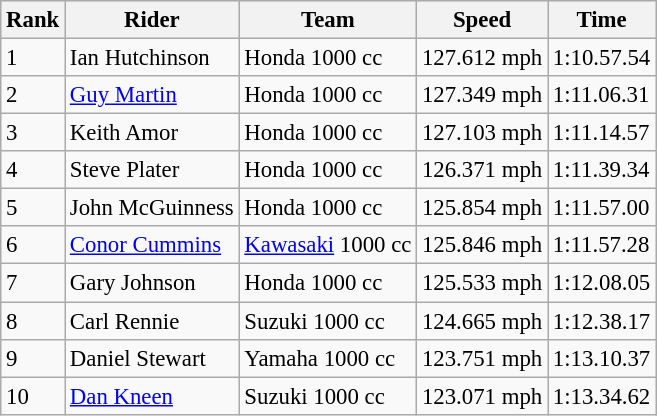<table class="wikitable" style="font-size: 95%;">
<tr style="background:#efefef;">
<th>Rank</th>
<th>Rider</th>
<th>Team</th>
<th>Speed</th>
<th>Time</th>
</tr>
<tr>
<td>1</td>
<td> Ian Hutchinson</td>
<td>Honda 1000 cc</td>
<td>127.612 mph</td>
<td>1:10.57.54</td>
</tr>
<tr>
<td>2</td>
<td> <a href='#'>Guy Martin</a></td>
<td>Honda 1000 cc</td>
<td>127.349 mph</td>
<td>1:11.06.31</td>
</tr>
<tr>
<td>3</td>
<td> Keith Amor</td>
<td>Honda 1000 cc</td>
<td>127.103 mph</td>
<td>1:11.14.57</td>
</tr>
<tr>
<td>4</td>
<td> Steve Plater</td>
<td>Honda 1000 cc</td>
<td>126.371 mph</td>
<td>1:11.39.34</td>
</tr>
<tr>
<td>5</td>
<td> John McGuinness</td>
<td>Honda 1000 cc</td>
<td>125.854 mph</td>
<td>1:11.57.00</td>
</tr>
<tr>
<td>6</td>
<td> <a href='#'>Conor Cummins</a></td>
<td><a href='#'>Kawasaki</a> 1000 cc</td>
<td>125.846 mph</td>
<td>1:11.57.28</td>
</tr>
<tr>
<td>7</td>
<td> Gary Johnson</td>
<td>Honda 1000 cc</td>
<td>125.533 mph</td>
<td>1:12.08.05</td>
</tr>
<tr>
<td>8</td>
<td> Carl Rennie</td>
<td>Suzuki 1000 cc</td>
<td>124.665 mph</td>
<td>1:12.38.17</td>
</tr>
<tr>
<td>9</td>
<td> Daniel Stewart</td>
<td>Yamaha 1000 cc</td>
<td>123.751 mph</td>
<td>1:13.10.37</td>
</tr>
<tr>
<td>10</td>
<td> <a href='#'>Dan Kneen</a></td>
<td>Suzuki 1000 cc</td>
<td>123.071 mph</td>
<td>1:13.34.62</td>
</tr>
</table>
